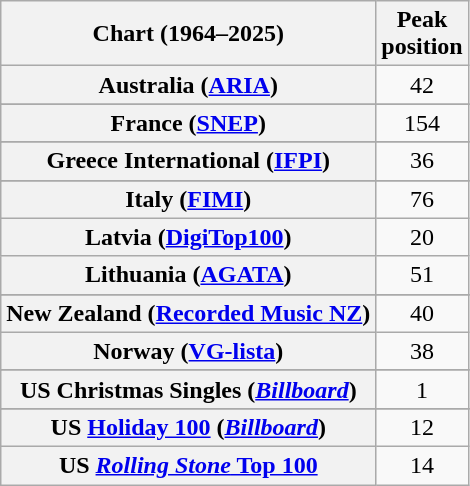<table class="wikitable sortable plainrowheaders" style="text-align:center">
<tr>
<th scope="col">Chart (1964–2025)</th>
<th scope="col">Peak<br>position</th>
</tr>
<tr>
<th scope="row">Australia (<a href='#'>ARIA</a>)</th>
<td>42</td>
</tr>
<tr>
</tr>
<tr>
</tr>
<tr>
<th scope="row">France (<a href='#'>SNEP</a>)</th>
<td>154</td>
</tr>
<tr>
</tr>
<tr>
</tr>
<tr>
<th scope="row">Greece International (<a href='#'>IFPI</a>)</th>
<td>36</td>
</tr>
<tr>
</tr>
<tr>
</tr>
<tr>
<th scope="row">Italy (<a href='#'>FIMI</a>)</th>
<td>76</td>
</tr>
<tr>
<th scope="row">Latvia (<a href='#'>DigiTop100</a>)</th>
<td>20</td>
</tr>
<tr>
<th scope="row">Lithuania (<a href='#'>AGATA</a>)</th>
<td>51</td>
</tr>
<tr>
</tr>
<tr>
<th scope="row">New Zealand (<a href='#'>Recorded Music NZ</a>)</th>
<td>40</td>
</tr>
<tr>
<th scope="row">Norway (<a href='#'>VG-lista</a>)</th>
<td>38</td>
</tr>
<tr>
</tr>
<tr>
</tr>
<tr>
</tr>
<tr>
</tr>
<tr>
</tr>
<tr>
<th scope="row">US Christmas Singles (<em><a href='#'>Billboard</a></em>)</th>
<td>1</td>
</tr>
<tr>
</tr>
<tr>
</tr>
<tr>
<th scope="row">US <a href='#'>Holiday 100</a> (<em><a href='#'>Billboard</a></em>)</th>
<td>12</td>
</tr>
<tr>
<th scope="row">US <a href='#'><em>Rolling Stone</em> Top 100</a></th>
<td>14</td>
</tr>
</table>
